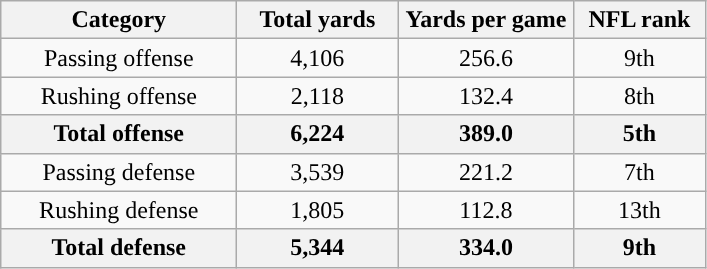<table class="wikitable" style="text-align:center">
<tr>
<th width="150">Category</th>
<th width="100">Total yards</th>
<th width="110">Yards per game</th>
<th width="80">NFL rank<br></th>
</tr>
<tr>
<td>Passing offense</td>
<td>4,106</td>
<td>256.6</td>
<td>9th</td>
</tr>
<tr>
<td>Rushing offense</td>
<td>2,118</td>
<td>132.4</td>
<td>8th</td>
</tr>
<tr>
<th>Total offense</th>
<th>6,224</th>
<th>389.0</th>
<th>5th</th>
</tr>
<tr>
<td>Passing defense</td>
<td>3,539</td>
<td>221.2</td>
<td>7th</td>
</tr>
<tr>
<td>Rushing defense</td>
<td>1,805</td>
<td>112.8</td>
<td>13th</td>
</tr>
<tr>
<th>Total defense</th>
<th>5,344</th>
<th>334.0</th>
<th>9th</th>
</tr>
</table>
